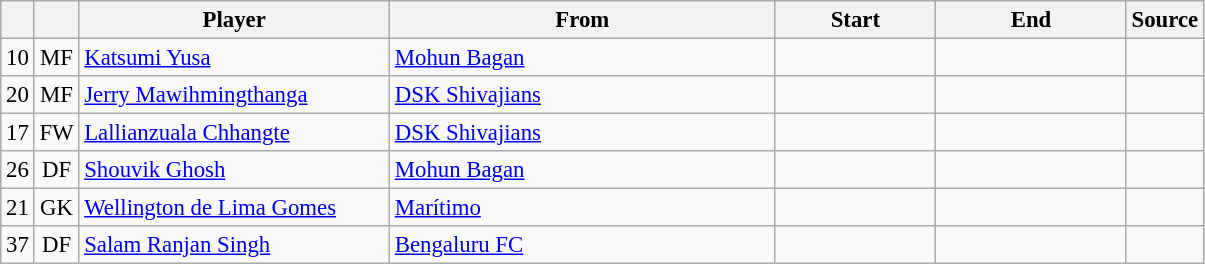<table class="wikitable plainrowheaders sortable" style="font-size:95%">
<tr>
<th></th>
<th></th>
<th scope="col" style="width:200px;"><strong>Player</strong></th>
<th scope="col" style="width:250px;"><strong>From</strong></th>
<th scope="col" style="width:100px;"><strong>Start</strong></th>
<th scope="col" style="width:120px;"><strong>End</strong></th>
<th><strong>Source</strong></th>
</tr>
<tr>
<td align=center>10</td>
<td align=center>MF</td>
<td> <a href='#'>Katsumi Yusa</a></td>
<td> <a href='#'>Mohun Bagan</a></td>
<td align=center></td>
<td align=center></td>
<td align=center></td>
</tr>
<tr>
<td align=center>20</td>
<td align=center>MF</td>
<td> <a href='#'>Jerry Mawihmingthanga</a></td>
<td> <a href='#'>DSK Shivajians</a></td>
<td align=center></td>
<td align=center></td>
<td align=center></td>
</tr>
<tr>
<td align=center>17</td>
<td align=center>FW</td>
<td> <a href='#'>Lallianzuala Chhangte</a></td>
<td> <a href='#'>DSK Shivajians</a></td>
<td align=center></td>
<td align=center></td>
<td align=center></td>
</tr>
<tr>
<td align=center>26</td>
<td align=center>DF</td>
<td> <a href='#'>Shouvik Ghosh</a></td>
<td> <a href='#'>Mohun Bagan</a></td>
<td align=center></td>
<td align=center></td>
<td align=center></td>
</tr>
<tr>
<td align=center>21</td>
<td align=center>GK</td>
<td> <a href='#'>Wellington de Lima Gomes</a></td>
<td> <a href='#'>Marítimo</a></td>
<td align=center></td>
<td align=center></td>
<td align=center></td>
</tr>
<tr>
<td align=center>37</td>
<td align=center>DF</td>
<td> <a href='#'>Salam Ranjan Singh</a></td>
<td> <a href='#'>Bengaluru FC</a></td>
<td align=center></td>
<td align=center></td>
<td align=center></td>
</tr>
</table>
